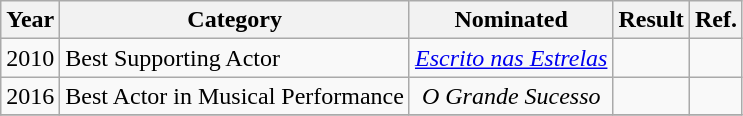<table class="wikitable">
<tr>
<th>Year</th>
<th>Category</th>
<th>Nominated</th>
<th>Result</th>
<th>Ref.</th>
</tr>
<tr>
<td>2010</td>
<td>Best Supporting Actor</td>
<td style="text-align:center;"><em><a href='#'>Escrito nas Estrelas</a></em></td>
<td></td>
<td></td>
</tr>
<tr>
<td>2016</td>
<td>Best Actor in Musical Performance</td>
<td style="text-align:center;"><em>O Grande Sucesso	</em></td>
<td></td>
<td></td>
</tr>
<tr>
</tr>
</table>
